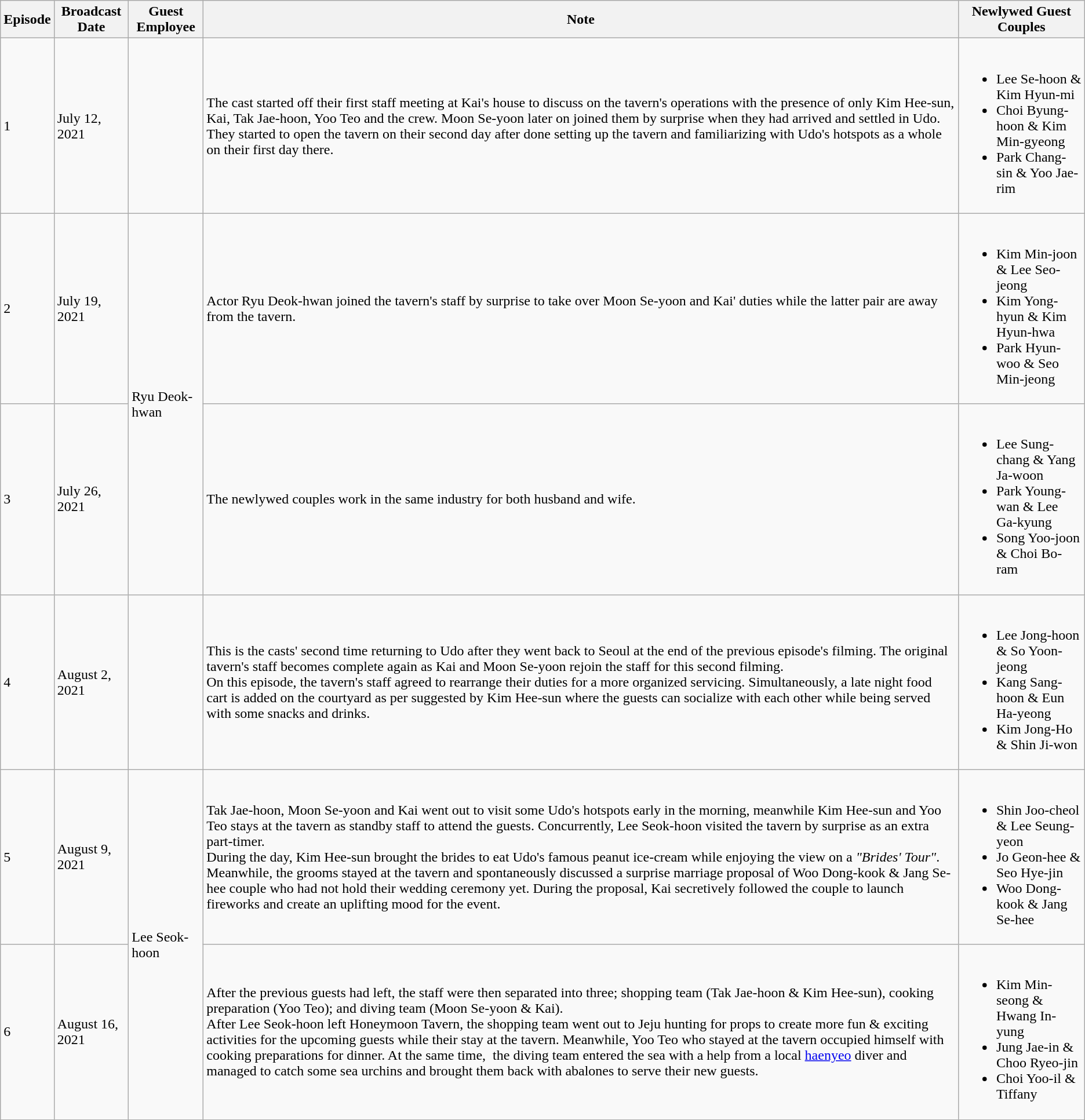<table class="wikitable sortable mw-collapsible">
<tr>
<th>Episode</th>
<th>Broadcast Date</th>
<th>Guest Employee</th>
<th>Note</th>
<th>Newlywed Guest Couples</th>
</tr>
<tr>
<td>1</td>
<td>July 12, 2021</td>
<td></td>
<td>The cast started off their first staff meeting at Kai's house to discuss on the tavern's operations with the presence of only Kim Hee-sun, Kai, Tak Jae-hoon, Yoo Teo and the crew.  Moon Se-yoon later on joined them by surprise when they had arrived and settled in Udo. They started to open the tavern on their second day after done setting up the tavern and familiarizing with Udo's hotspots as a whole on their first day there.</td>
<td><br><ul><li>Lee Se-hoon & Kim Hyun-mi</li><li>Choi Byung-hoon & Kim Min-gyeong</li><li>Park Chang-sin & Yoo Jae-rim</li></ul></td>
</tr>
<tr>
<td>2</td>
<td>July 19, 2021</td>
<td rowspan="2">Ryu Deok-hwan</td>
<td>Actor Ryu Deok-hwan joined the tavern's staff by surprise to take over Moon Se-yoon and Kai' duties while the latter pair are away from the tavern.</td>
<td><br><ul><li>Kim Min-joon & Lee Seo-jeong</li><li>Kim Yong-hyun & Kim Hyun-hwa</li><li>Park Hyun-woo & Seo Min-jeong</li></ul></td>
</tr>
<tr>
<td>3</td>
<td>July 26, 2021</td>
<td>The newlywed couples work in the same industry for both husband and wife.</td>
<td><br><ul><li>Lee Sung-chang & Yang Ja-woon</li><li>Park Young-wan & Lee Ga-kyung</li><li>Song Yoo-joon & Choi Bo-ram</li></ul></td>
</tr>
<tr>
<td>4</td>
<td>August 2, 2021</td>
<td></td>
<td>This is the casts' second time returning to Udo after they went back to Seoul at the end of the previous episode's filming. The original tavern's staff becomes complete again as Kai and Moon Se-yoon rejoin the staff for this second filming.<br>On this episode, the tavern's staff agreed to rearrange their duties for a more organized servicing. Simultaneously, a late night food cart is added on the courtyard as per suggested by Kim Hee-sun where the guests can socialize with each other while being served with some snacks and drinks.</td>
<td><br><ul><li>Lee Jong-hoon & So Yoon-jeong</li><li>Kang Sang-hoon & Eun Ha-yeong</li><li>Kim Jong-Ho & Shin Ji-won</li></ul></td>
</tr>
<tr>
<td>5</td>
<td>August 9, 2021</td>
<td rowspan="2">Lee Seok-hoon</td>
<td>Tak Jae-hoon, Moon Se-yoon and Kai went out to visit some Udo's hotspots early in the morning, meanwhile Kim Hee-sun and Yoo Teo stays at the tavern as standby staff to attend the guests. Concurrently, Lee Seok-hoon visited the tavern by surprise as an extra part-timer.<br>During the day, Kim Hee-sun brought the brides to eat Udo's famous peanut ice-cream while enjoying the view  on a <em>"Brides' Tour"</em>. Meanwhile, the grooms stayed at the tavern and spontaneously discussed a surprise marriage proposal of Woo Dong-kook & Jang Se-hee couple who had not hold their wedding ceremony yet. During the proposal, Kai secretively followed the couple to launch fireworks and create an uplifting mood for the event.</td>
<td><br><ul><li>Shin Joo-cheol & Lee Seung-yeon</li><li>Jo Geon-hee & Seo Hye-jin</li><li>Woo Dong-kook & Jang Se-hee</li></ul></td>
</tr>
<tr>
<td>6</td>
<td>August 16, 2021</td>
<td>After the previous guests had left, the staff were then separated into three; shopping team (Tak Jae-hoon & Kim Hee-sun), cooking preparation (Yoo Teo); and diving team (Moon Se-yoon & Kai).<br>After Lee Seok-hoon left Honeymoon Tavern, the shopping team went out to Jeju hunting for props to create more fun & exciting activities for the upcoming guests while their stay at the tavern. Meanwhile, Yoo Teo who stayed at the tavern occupied himself with cooking preparations for dinner. At the same time,  the diving team entered the sea with a help from a local <a href='#'>haenyeo</a> diver and managed to catch some sea urchins and brought them back with abalones to serve their new guests.</td>
<td><br><ul><li>Kim Min-seong & Hwang In-yung</li><li>Jung Jae-in & Choo Ryeo-jin</li><li>Choi Yoo-il & Tiffany</li></ul></td>
</tr>
</table>
